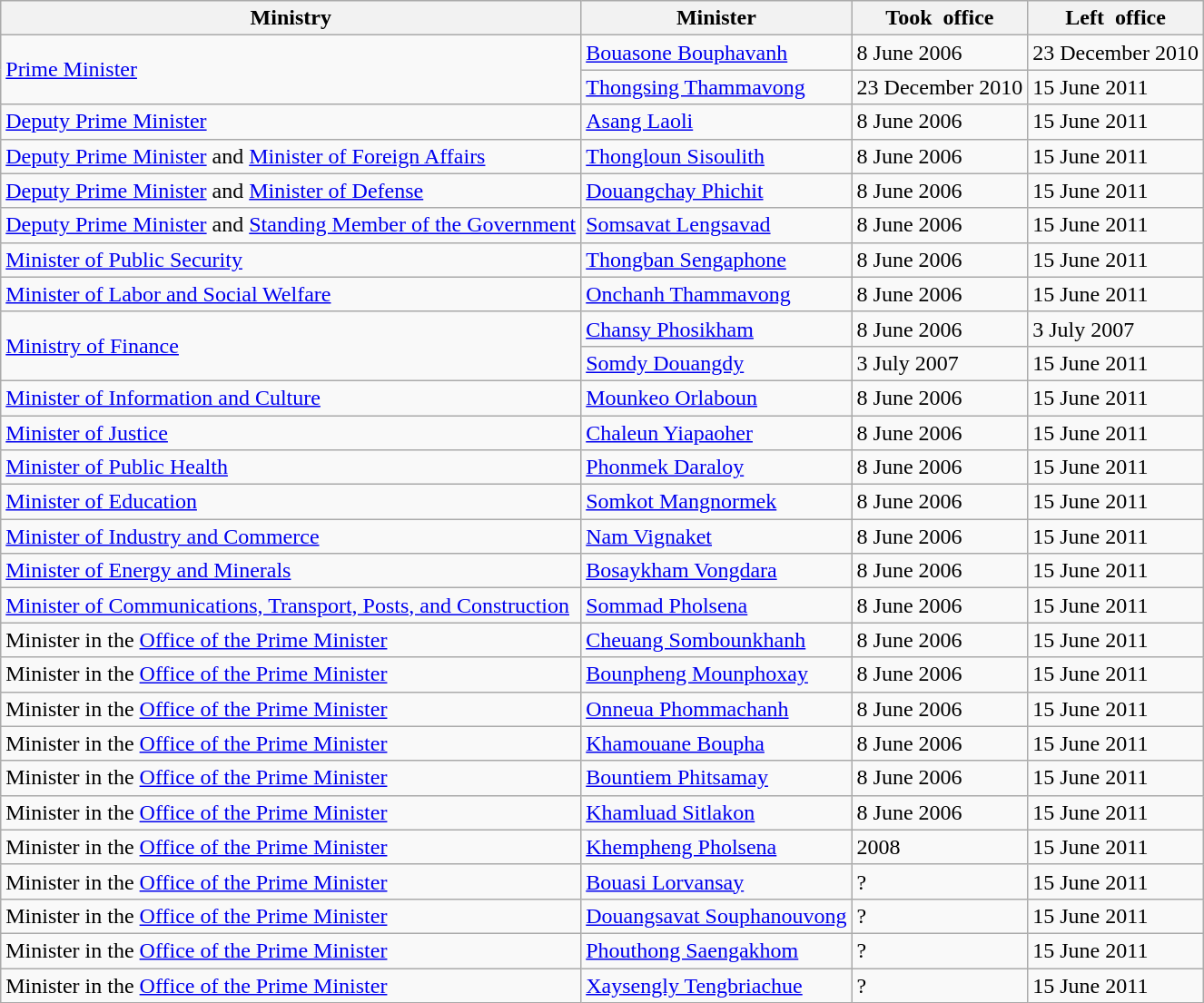<table class="wikitable">
<tr>
<th>Ministry</th>
<th>Minister</th>
<th>Took office</th>
<th>Left office</th>
</tr>
<tr>
<td rowspan="2"><a href='#'>Prime Minister</a></td>
<td><a href='#'>Bouasone Bouphavanh</a></td>
<td>8 June 2006</td>
<td>23 December 2010</td>
</tr>
<tr>
<td><a href='#'>Thongsing Thammavong</a></td>
<td>23 December 2010</td>
<td>15 June 2011</td>
</tr>
<tr>
<td><a href='#'>Deputy Prime Minister</a></td>
<td><a href='#'>Asang Laoli</a></td>
<td>8 June 2006</td>
<td>15 June 2011</td>
</tr>
<tr>
<td><a href='#'>Deputy Prime Minister</a> and <a href='#'>Minister of Foreign Affairs</a></td>
<td><a href='#'>Thongloun Sisoulith</a></td>
<td>8 June 2006</td>
<td>15 June 2011</td>
</tr>
<tr>
<td><a href='#'>Deputy Prime Minister</a> and <a href='#'>Minister of Defense</a></td>
<td><a href='#'>Douangchay Phichit</a></td>
<td>8 June 2006</td>
<td>15 June 2011</td>
</tr>
<tr>
<td><a href='#'>Deputy Prime Minister</a> and <a href='#'>Standing Member of the Government</a></td>
<td><a href='#'>Somsavat Lengsavad</a></td>
<td>8 June 2006</td>
<td>15 June 2011</td>
</tr>
<tr>
<td><a href='#'>Minister of Public Security</a></td>
<td><a href='#'>Thongban Sengaphone</a></td>
<td>8 June 2006</td>
<td>15 June 2011</td>
</tr>
<tr>
<td><a href='#'>Minister of Labor and Social Welfare</a></td>
<td><a href='#'>Onchanh Thammavong</a></td>
<td>8 June 2006</td>
<td>15 June 2011</td>
</tr>
<tr>
<td rowspan="2"><a href='#'>Ministry of Finance</a></td>
<td><a href='#'>Chansy Phosikham</a></td>
<td>8 June 2006</td>
<td>3 July 2007</td>
</tr>
<tr>
<td><a href='#'>Somdy Douangdy</a></td>
<td>3 July 2007</td>
<td>15 June 2011</td>
</tr>
<tr>
<td><a href='#'>Minister of Information and Culture</a></td>
<td><a href='#'>Mounkeo Orlaboun</a></td>
<td>8 June 2006</td>
<td>15 June 2011</td>
</tr>
<tr>
<td><a href='#'>Minister of Justice</a></td>
<td><a href='#'>Chaleun Yiapaoher</a></td>
<td>8 June 2006</td>
<td>15 June 2011</td>
</tr>
<tr>
<td><a href='#'>Minister of Public Health</a></td>
<td><a href='#'>Phonmek Daraloy</a></td>
<td>8 June 2006</td>
<td>15 June 2011</td>
</tr>
<tr>
<td><a href='#'>Minister of Education</a></td>
<td><a href='#'>Somkot Mangnormek</a></td>
<td>8 June 2006</td>
<td>15 June 2011</td>
</tr>
<tr>
<td><a href='#'>Minister of Industry and Commerce</a></td>
<td><a href='#'>Nam Vignaket</a></td>
<td>8 June 2006</td>
<td>15 June 2011</td>
</tr>
<tr>
<td><a href='#'>Minister of Energy and Minerals</a></td>
<td><a href='#'>Bosaykham Vongdara</a></td>
<td>8 June 2006</td>
<td>15 June 2011</td>
</tr>
<tr>
<td><a href='#'>Minister of Communications, Transport, Posts, and Construction</a></td>
<td><a href='#'>Sommad Pholsena</a></td>
<td>8 June 2006</td>
<td>15 June 2011</td>
</tr>
<tr>
<td>Minister in the <a href='#'>Office of the Prime Minister</a></td>
<td><a href='#'>Cheuang Sombounkhanh</a></td>
<td>8 June 2006</td>
<td>15 June 2011</td>
</tr>
<tr>
<td>Minister in the <a href='#'>Office of the Prime Minister</a></td>
<td><a href='#'>Bounpheng Mounphoxay</a></td>
<td>8 June 2006</td>
<td>15 June 2011</td>
</tr>
<tr>
<td>Minister in the <a href='#'>Office of the Prime Minister</a></td>
<td><a href='#'>Onneua Phommachanh</a></td>
<td>8 June 2006</td>
<td>15 June 2011</td>
</tr>
<tr>
<td>Minister in the <a href='#'>Office of the Prime Minister</a></td>
<td><a href='#'>Khamouane Boupha</a></td>
<td>8 June 2006</td>
<td>15 June 2011</td>
</tr>
<tr>
<td>Minister in the <a href='#'>Office of the Prime Minister</a></td>
<td><a href='#'>Bountiem Phitsamay</a></td>
<td>8 June 2006</td>
<td>15 June 2011</td>
</tr>
<tr>
<td>Minister in the <a href='#'>Office of the Prime Minister</a></td>
<td><a href='#'>Khamluad Sitlakon</a></td>
<td>8 June 2006</td>
<td>15 June 2011</td>
</tr>
<tr>
<td>Minister in the <a href='#'>Office of the Prime Minister</a></td>
<td><a href='#'>Khempheng Pholsena</a></td>
<td>2008</td>
<td>15 June 2011</td>
</tr>
<tr>
<td>Minister in the <a href='#'>Office of the Prime Minister</a></td>
<td><a href='#'>Bouasi Lorvansay</a></td>
<td>?</td>
<td>15 June 2011</td>
</tr>
<tr>
<td>Minister in the <a href='#'>Office of the Prime Minister</a></td>
<td><a href='#'>Douangsavat Souphanouvong</a></td>
<td>?</td>
<td>15 June 2011</td>
</tr>
<tr>
<td>Minister in the <a href='#'>Office of the Prime Minister</a></td>
<td><a href='#'>Phouthong Saengakhom</a></td>
<td>?</td>
<td>15 June 2011</td>
</tr>
<tr>
<td>Minister in the <a href='#'>Office of the Prime Minister</a></td>
<td><a href='#'>Xaysengly Tengbriachue</a></td>
<td>?</td>
<td>15 June 2011</td>
</tr>
</table>
